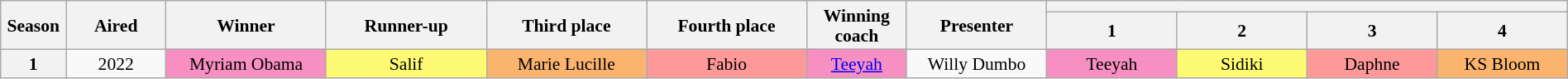<table class="wikitable" style="text-align:center; font-size:90%; line-height:16px; width:100%">
<tr>
<th rowspan="2" width="1%" scope="col">Season</th>
<th rowspan="2" width="5%" scope="col">Aired</th>
<th rowspan="2" width="8%" scope="col">Winner</th>
<th rowspan="2" width="8%" scope="col">Runner-up</th>
<th rowspan="2" width="8%" scope="col">Third place</th>
<th rowspan="2" width="8%" scope="col">Fourth place</th>
<th rowspan="2" width="5%" scope="col">Winning coach</th>
<th rowspan="2" width="7%" scope="col">Presenter</th>
<th colspan="4" scope="col" width="24%"></th>
</tr>
<tr>
<th width="6.5%">1</th>
<th width="6.5%">2</th>
<th width="6.5%">3</th>
<th width="6.5%">4</th>
</tr>
<tr>
<th>1</th>
<td>2022</td>
<td style="background:#F78FC2">Myriam Obama</td>
<td style="background:#fffa73">Salif</td>
<td style="background:#fbb46e">Marie Lucille</td>
<td style="background:#ff9999">Fabio</td>
<td style="background:#F78FC2"><a href='#'>Teeyah</a></td>
<td>Willy Dumbo</td>
<td style="background:#F78FC2">Teeyah</td>
<td style="background:#fffa73">Sidiki</td>
<td style="background:#ff9999">Daphne</td>
<td style="background:#fbb46e">KS Bloom</td>
</tr>
</table>
